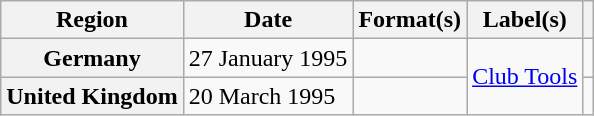<table class="wikitable plainrowheaders">
<tr>
<th scope="col">Region</th>
<th scope="col">Date</th>
<th scope="col">Format(s)</th>
<th scope="col">Label(s)</th>
<th scope="col"></th>
</tr>
<tr>
<th scope="row">Germany</th>
<td>27 January 1995</td>
<td></td>
<td rowspan="2"><a href='#'>Club Tools</a></td>
<td></td>
</tr>
<tr>
<th scope="row">United Kingdom</th>
<td>20 March 1995</td>
<td></td>
<td></td>
</tr>
</table>
